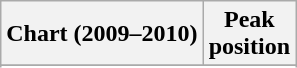<table class="wikitable plainrowheaders sortable">
<tr>
<th align="left">Chart (2009–2010)</th>
<th align="left">Peak<br>position</th>
</tr>
<tr>
</tr>
<tr>
</tr>
<tr>
</tr>
</table>
